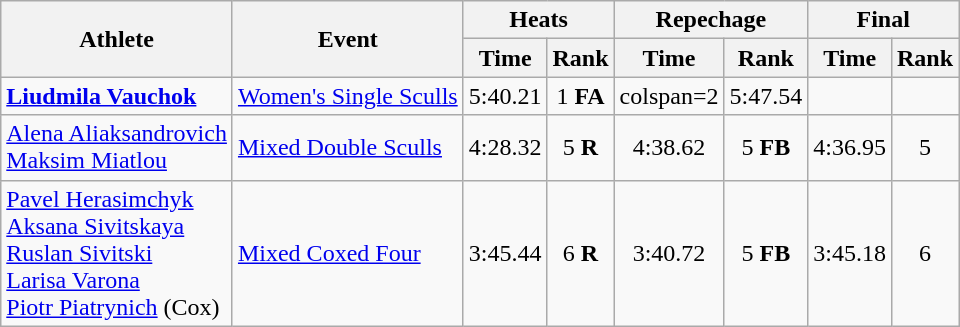<table class="wikitable">
<tr>
<th rowspan="2">Athlete</th>
<th rowspan="2">Event</th>
<th colspan="2">Heats</th>
<th colspan="2">Repechage</th>
<th colspan="2">Final</th>
</tr>
<tr>
<th>Time</th>
<th>Rank</th>
<th>Time</th>
<th>Rank</th>
<th>Time</th>
<th>Rank</th>
</tr>
<tr align=center>
<td align=left><strong><a href='#'>Liudmila Vauchok</a></strong></td>
<td align=left><a href='#'>Women's Single Sculls</a></td>
<td>5:40.21</td>
<td>1 <strong>FA</strong></td>
<td>colspan=2 </td>
<td>5:47.54</td>
<td></td>
</tr>
<tr align=center>
<td align=left><a href='#'>Alena Aliaksandrovich</a><br><a href='#'>Maksim Miatlou</a></td>
<td align=left><a href='#'>Mixed Double Sculls</a></td>
<td>4:28.32</td>
<td>5 <strong>R</strong></td>
<td>4:38.62</td>
<td>5 <strong>FB</strong></td>
<td>4:36.95</td>
<td>5</td>
</tr>
<tr align=center>
<td align=left><a href='#'>Pavel Herasimchyk</a><br><a href='#'>Aksana Sivitskaya</a><br><a href='#'>Ruslan Sivitski</a><br><a href='#'>Larisa Varona</a><br><a href='#'>Piotr Piatrynich</a> (Cox)</td>
<td align=left><a href='#'>Mixed Coxed Four</a></td>
<td>3:45.44</td>
<td>6 <strong>R</strong></td>
<td>3:40.72</td>
<td>5 <strong>FB</strong></td>
<td>3:45.18</td>
<td>6</td>
</tr>
</table>
